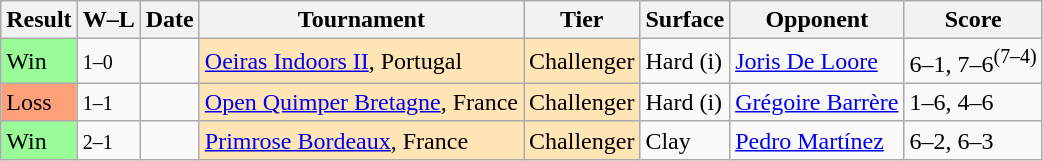<table class="sortable wikitable">
<tr>
<th>Result</th>
<th class="unsortable">W–L</th>
<th>Date</th>
<th>Tournament</th>
<th>Tier</th>
<th>Surface</th>
<th>Opponent</th>
<th class=unsortable>Score</th>
</tr>
<tr>
<td bgcolor=98fb98>Win</td>
<td><small>1–0</small></td>
<td><a href='#'></a></td>
<td style="background:moccasin;"><a href='#'>Oeiras Indoors II</a>, Portugal</td>
<td style="background:moccasin;">Challenger</td>
<td>Hard (i)</td>
<td> <a href='#'>Joris De Loore</a></td>
<td>6–1, 7–6<sup>(7–4)</sup></td>
</tr>
<tr>
<td bgcolor=ffa07a>Loss</td>
<td><small>1–1</small></td>
<td><a href='#'></a></td>
<td style="background:moccasin;"><a href='#'>Open Quimper Bretagne</a>, France</td>
<td style="background:moccasin;">Challenger</td>
<td>Hard (i)</td>
<td> <a href='#'>Grégoire Barrère</a></td>
<td>1–6, 4–6</td>
</tr>
<tr>
<td bgcolor=98fb98>Win</td>
<td><small>2–1</small></td>
<td><a href='#'></a></td>
<td style="background:moccasin;"><a href='#'>Primrose Bordeaux</a>, France</td>
<td style="background:moccasin;">Challenger</td>
<td>Clay</td>
<td> <a href='#'>Pedro Martínez</a></td>
<td>6–2, 6–3</td>
</tr>
</table>
